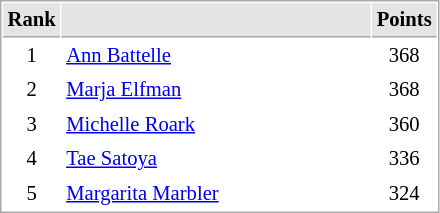<table cellspacing="1" cellpadding="3" style="border:1px solid #AAAAAA;font-size:86%">
<tr bgcolor="#E4E4E4">
<th style="border-bottom:1px solid #AAAAAA" width=10>Rank</th>
<th style="border-bottom:1px solid #AAAAAA" width=200></th>
<th style="border-bottom:1px solid #AAAAAA" width=20>Points</th>
</tr>
<tr>
<td align="center">1</td>
<td> <a href='#'>Ann Battelle</a></td>
<td align=center>368</td>
</tr>
<tr>
<td align="center">2</td>
<td> <a href='#'>Marja Elfman</a></td>
<td align=center>368</td>
</tr>
<tr>
<td align="center">3</td>
<td> <a href='#'>Michelle Roark</a></td>
<td align=center>360</td>
</tr>
<tr>
<td align="center">4</td>
<td> <a href='#'>Tae Satoya</a></td>
<td align=center>336</td>
</tr>
<tr>
<td align="center">5</td>
<td> <a href='#'>Margarita Marbler</a></td>
<td align=center>324</td>
</tr>
</table>
